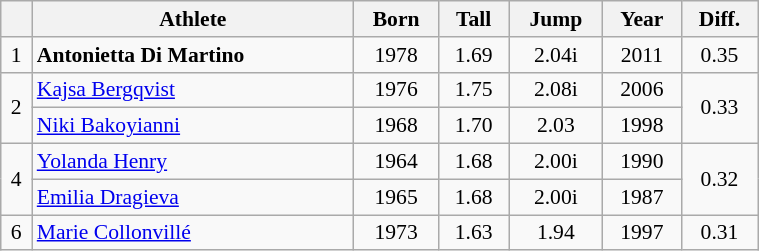<table class="wikitable"  style="width:40%; font-size:90%; text-align:center;">
<tr>
<th></th>
<th>Athlete</th>
<th>Born</th>
<th>Tall</th>
<th>Jump</th>
<th>Year</th>
<th>Diff.</th>
</tr>
<tr>
<td>1</td>
<td align=left> <strong>Antonietta Di Martino</strong></td>
<td>1978</td>
<td>1.69</td>
<td>2.04i</td>
<td>2011</td>
<td>0.35</td>
</tr>
<tr>
<td rowspan=2>2</td>
<td align=left> <a href='#'>Kajsa Bergqvist</a></td>
<td>1976</td>
<td>1.75</td>
<td>2.08i</td>
<td>2006</td>
<td rowspan=2>0.33</td>
</tr>
<tr>
<td align=left> <a href='#'>Niki Bakoyianni</a></td>
<td>1968</td>
<td>1.70</td>
<td>2.03</td>
<td>1998</td>
</tr>
<tr>
<td rowspan=2>4</td>
<td align=left> <a href='#'>Yolanda Henry</a></td>
<td>1964</td>
<td>1.68</td>
<td>2.00i</td>
<td>1990</td>
<td rowspan=2>0.32</td>
</tr>
<tr>
<td align=left> <a href='#'>Emilia Dragieva</a></td>
<td>1965</td>
<td>1.68</td>
<td>2.00i</td>
<td>1987</td>
</tr>
<tr>
<td>6</td>
<td align=left> <a href='#'>Marie Collonvillé</a></td>
<td>1973</td>
<td>1.63</td>
<td>1.94</td>
<td>1997</td>
<td>0.31</td>
</tr>
</table>
